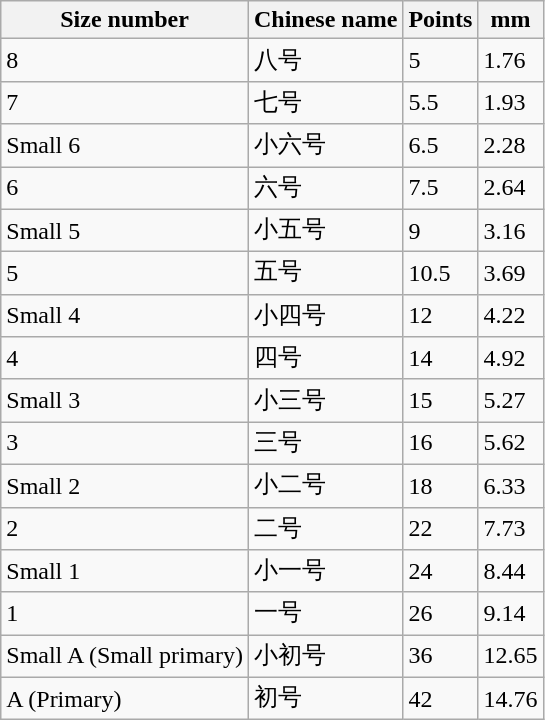<table class="wikitable">
<tr>
<th>Size number</th>
<th>Chinese name</th>
<th>Points</th>
<th>mm</th>
</tr>
<tr>
<td>8</td>
<td>八号</td>
<td>5</td>
<td>1.76</td>
</tr>
<tr>
<td>7</td>
<td>七号</td>
<td>5.5</td>
<td>1.93</td>
</tr>
<tr>
<td>Small 6</td>
<td>小六号</td>
<td>6.5</td>
<td>2.28</td>
</tr>
<tr>
<td>6</td>
<td>六号</td>
<td>7.5</td>
<td>2.64</td>
</tr>
<tr>
<td>Small 5</td>
<td>小五号</td>
<td>9</td>
<td>3.16</td>
</tr>
<tr>
<td>5</td>
<td>五号</td>
<td>10.5</td>
<td>3.69</td>
</tr>
<tr>
<td>Small 4</td>
<td>小四号</td>
<td>12</td>
<td>4.22</td>
</tr>
<tr>
<td>4</td>
<td>四号</td>
<td>14</td>
<td>4.92</td>
</tr>
<tr>
<td>Small 3</td>
<td>小三号</td>
<td>15</td>
<td>5.27</td>
</tr>
<tr>
<td>3</td>
<td>三号</td>
<td>16</td>
<td>5.62</td>
</tr>
<tr>
<td>Small 2</td>
<td>小二号</td>
<td>18</td>
<td>6.33</td>
</tr>
<tr>
<td>2</td>
<td>二号</td>
<td>22</td>
<td>7.73</td>
</tr>
<tr>
<td>Small 1</td>
<td>小一号</td>
<td>24</td>
<td>8.44</td>
</tr>
<tr>
<td>1</td>
<td>一号</td>
<td>26</td>
<td>9.14</td>
</tr>
<tr>
<td>Small A (Small primary)</td>
<td>小初号</td>
<td>36</td>
<td>12.65</td>
</tr>
<tr>
<td>A (Primary)</td>
<td>初号</td>
<td>42</td>
<td>14.76</td>
</tr>
</table>
